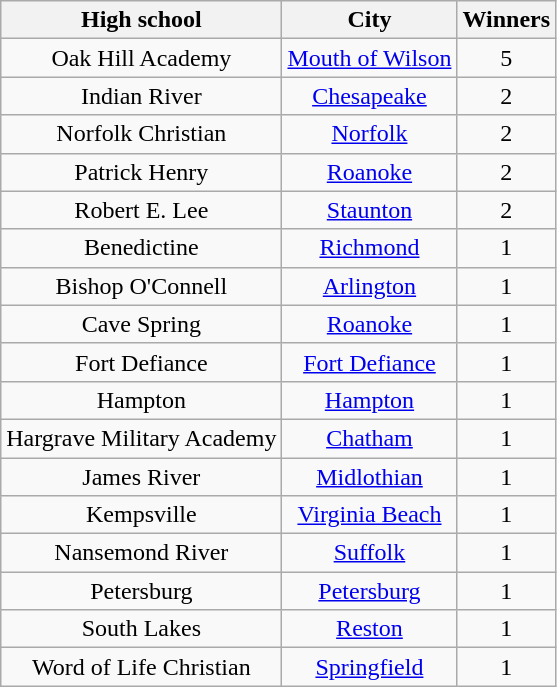<table class="wikitable sortable" style="text-align:center;">
<tr>
<th>High school</th>
<th>City</th>
<th>Winners</th>
</tr>
<tr>
<td>Oak Hill Academy</td>
<td><a href='#'>Mouth of Wilson</a></td>
<td>5</td>
</tr>
<tr>
<td>Indian River</td>
<td><a href='#'>Chesapeake</a></td>
<td>2</td>
</tr>
<tr>
<td>Norfolk Christian</td>
<td><a href='#'>Norfolk</a></td>
<td>2</td>
</tr>
<tr>
<td>Patrick Henry</td>
<td><a href='#'>Roanoke</a></td>
<td>2</td>
</tr>
<tr>
<td>Robert E. Lee</td>
<td><a href='#'>Staunton</a></td>
<td>2</td>
</tr>
<tr>
<td>Benedictine</td>
<td><a href='#'>Richmond</a></td>
<td>1</td>
</tr>
<tr>
<td>Bishop O'Connell</td>
<td><a href='#'>Arlington</a></td>
<td>1</td>
</tr>
<tr>
<td>Cave Spring</td>
<td><a href='#'>Roanoke</a></td>
<td>1</td>
</tr>
<tr>
<td>Fort Defiance</td>
<td><a href='#'>Fort Defiance</a></td>
<td>1</td>
</tr>
<tr>
<td>Hampton</td>
<td><a href='#'>Hampton</a></td>
<td>1</td>
</tr>
<tr>
<td>Hargrave Military Academy</td>
<td><a href='#'>Chatham</a></td>
<td>1</td>
</tr>
<tr>
<td>James River</td>
<td><a href='#'>Midlothian</a></td>
<td>1</td>
</tr>
<tr>
<td>Kempsville</td>
<td><a href='#'>Virginia Beach</a></td>
<td>1</td>
</tr>
<tr>
<td>Nansemond River</td>
<td><a href='#'>Suffolk</a></td>
<td>1</td>
</tr>
<tr>
<td>Petersburg</td>
<td><a href='#'>Petersburg</a></td>
<td>1</td>
</tr>
<tr>
<td>South Lakes</td>
<td><a href='#'>Reston</a></td>
<td>1</td>
</tr>
<tr>
<td>Word of Life Christian</td>
<td><a href='#'>Springfield</a></td>
<td>1</td>
</tr>
</table>
